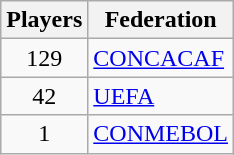<table class="wikitable">
<tr>
<th>Players</th>
<th>Federation</th>
</tr>
<tr>
<td align="center">129</td>
<td><a href='#'>CONCACAF</a></td>
</tr>
<tr>
<td align="center">42</td>
<td><a href='#'>UEFA</a></td>
</tr>
<tr>
<td align="center">1</td>
<td><a href='#'>CONMEBOL</a></td>
</tr>
</table>
